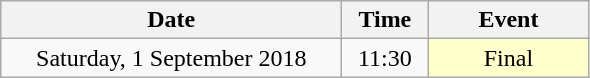<table class = "wikitable" style="text-align:center;">
<tr>
<th width=220>Date</th>
<th width=50>Time</th>
<th width=100>Event</th>
</tr>
<tr>
<td>Saturday, 1 September 2018</td>
<td>11:30</td>
<td bgcolor=ffffcc>Final</td>
</tr>
</table>
